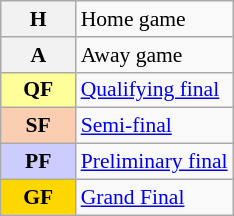<table class="wikitable plainrowheaders" style="font-size:90%;">
<tr>
<th scope=row><strong>H</strong></th>
<td>Home game</td>
</tr>
<tr>
<th scope=row><strong>A</strong></th>
<td>Away game</td>
</tr>
<tr>
<th scope=row style="background:#ff9; border:1px solid #aaa; width:3em;">QF</th>
<td><a href='#'>Qualifying final</a></td>
</tr>
<tr>
<th scope=row style="background:#FBCEB1; border:1px solid #aaa; width:3em;">SF</th>
<td><a href='#'>Semi-final</a></td>
</tr>
<tr>
<th scope=row style="background:#CCCCFF; border:1px solid #aaa; width:3em;">PF</th>
<td><a href='#'>Preliminary final</a></td>
</tr>
<tr>
<th scope=row style="background:gold; border:1px solid #aaa; width:3em;">GF</th>
<td><a href='#'>Grand Final</a></td>
</tr>
</table>
